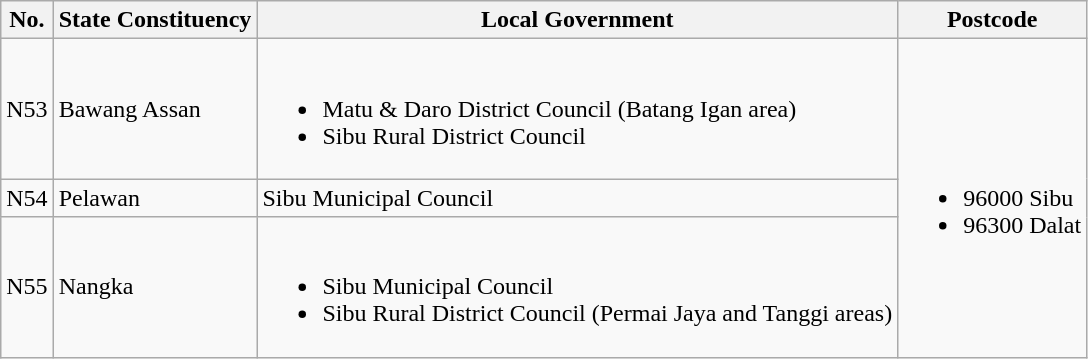<table class="wikitable">
<tr>
<th>No.</th>
<th>State Constituency</th>
<th>Local Government</th>
<th>Postcode</th>
</tr>
<tr>
<td>N53</td>
<td>Bawang Assan</td>
<td><br><ul><li>Matu & Daro District Council (Batang Igan area)</li><li>Sibu Rural District Council</li></ul></td>
<td rowspan="3"><br><ul><li>96000 Sibu</li><li>96300 Dalat</li></ul></td>
</tr>
<tr>
<td>N54</td>
<td>Pelawan</td>
<td>Sibu Municipal Council</td>
</tr>
<tr>
<td>N55</td>
<td>Nangka</td>
<td><br><ul><li>Sibu Municipal Council</li><li>Sibu Rural District Council (Permai Jaya and Tanggi areas)</li></ul></td>
</tr>
</table>
